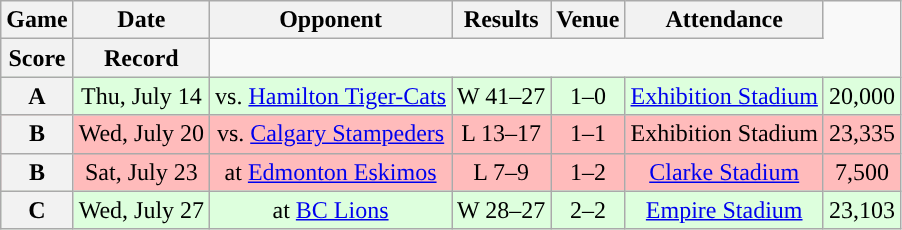<table class="wikitable" style="text-align:center">
<tr>
<th>Game</th>
<th>Date</th>
<th>Opponent</th>
<th>Results</th>
<th>Venue</th>
<th>Attendance</th>
</tr>
<tr>
<th>Score</th>
<th>Record</th>
</tr>
<tr style="background:#ddffdd">
<th>A</th>
<td>Thu, July 14</td>
<td>vs. <a href='#'>Hamilton Tiger-Cats</a></td>
<td>W 41–27</td>
<td>1–0</td>
<td><a href='#'>Exhibition Stadium</a></td>
<td>20,000</td>
</tr>
<tr style="background:#ffbbbb">
<th>B</th>
<td>Wed, July 20</td>
<td>vs. <a href='#'>Calgary Stampeders</a></td>
<td>L 13–17</td>
<td>1–1</td>
<td>Exhibition Stadium</td>
<td>23,335</td>
</tr>
<tr style="background:#ffbbbb">
<th>B</th>
<td>Sat, July 23</td>
<td>at <a href='#'>Edmonton Eskimos</a></td>
<td>L 7–9</td>
<td>1–2</td>
<td><a href='#'>Clarke Stadium</a></td>
<td>7,500</td>
</tr>
<tr style="background:#ddffdd">
<th>C</th>
<td>Wed, July 27</td>
<td>at <a href='#'>BC Lions</a></td>
<td>W 28–27</td>
<td>2–2</td>
<td><a href='#'>Empire Stadium</a></td>
<td>23,103</td>
</tr>
</table>
